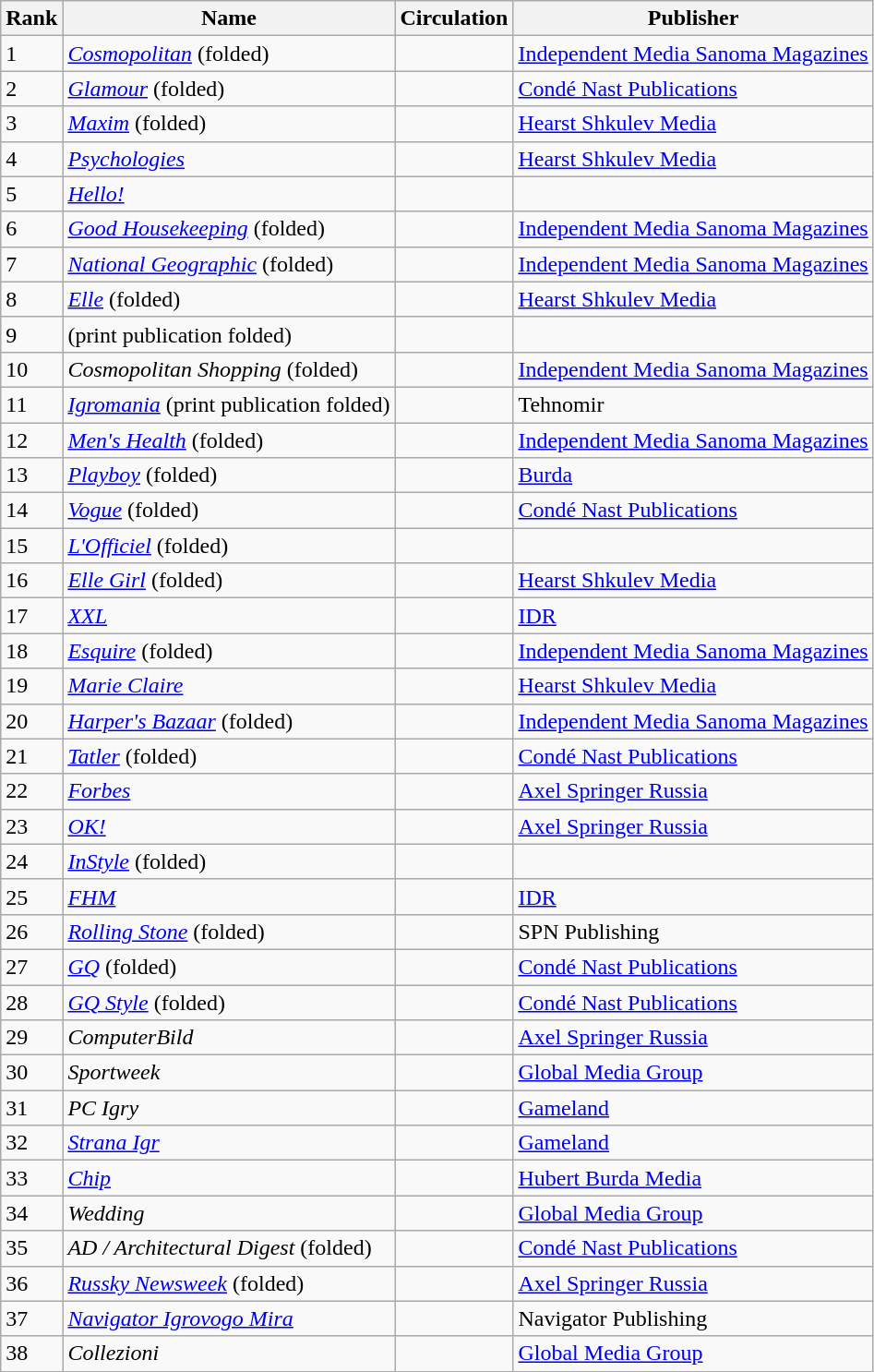<table class="wikitable sortable">
<tr>
<th>Rank</th>
<th>Name</th>
<th>Circulation</th>
<th>Publisher</th>
</tr>
<tr>
<td>1</td>
<td><em><a href='#'>Cosmopolitan</a></em> (folded)</td>
<td></td>
<td><a href='#'>Independent Media Sanoma Magazines</a></td>
</tr>
<tr>
<td>2</td>
<td><em><a href='#'>Glamour</a></em> (folded)</td>
<td></td>
<td><a href='#'>Condé Nast Publications</a></td>
</tr>
<tr>
<td>3</td>
<td><em><a href='#'>Maxim</a></em> (folded)</td>
<td></td>
<td><a href='#'>Hearst Shkulev Media</a></td>
</tr>
<tr>
<td>4</td>
<td><em><a href='#'>Psychologies</a></em></td>
<td></td>
<td><a href='#'>Hearst Shkulev Media</a></td>
</tr>
<tr>
<td>5</td>
<td><em><a href='#'>Hello!</a></em></td>
<td></td>
<td></td>
</tr>
<tr>
<td>6</td>
<td><em><a href='#'>Good Housekeeping</a></em> (folded)</td>
<td></td>
<td><a href='#'>Independent Media Sanoma Magazines</a></td>
</tr>
<tr>
<td>7</td>
<td><em><a href='#'>National Geographic</a></em> (folded)</td>
<td></td>
<td><a href='#'>Independent Media Sanoma Magazines</a></td>
</tr>
<tr>
<td>8</td>
<td><em><a href='#'>Elle</a></em> (folded)</td>
<td></td>
<td><a href='#'>Hearst Shkulev Media</a></td>
</tr>
<tr>
<td>9</td>
<td><em></em> (print publication folded)</td>
<td></td>
<td></td>
</tr>
<tr>
<td>10</td>
<td><em>Cosmopolitan Shopping</em> (folded)</td>
<td></td>
<td><a href='#'>Independent Media Sanoma Magazines</a></td>
</tr>
<tr>
<td>11</td>
<td><em><a href='#'>Igromania</a></em> (print publication folded)</td>
<td></td>
<td>Tehnomir</td>
</tr>
<tr>
<td>12</td>
<td><em><a href='#'>Men's Health</a></em> (folded)</td>
<td></td>
<td><a href='#'>Independent Media Sanoma Magazines</a></td>
</tr>
<tr>
<td>13</td>
<td><em><a href='#'>Playboy</a></em> (folded)</td>
<td></td>
<td><a href='#'>Burda</a></td>
</tr>
<tr>
<td>14</td>
<td><em><a href='#'>Vogue</a></em> (folded)</td>
<td></td>
<td><a href='#'>Condé Nast Publications</a></td>
</tr>
<tr>
<td>15</td>
<td><em><a href='#'>L'Officiel</a></em> (folded)</td>
<td></td>
<td></td>
</tr>
<tr>
<td>16</td>
<td><em><a href='#'>Elle Girl</a></em> (folded)</td>
<td></td>
<td><a href='#'>Hearst Shkulev Media</a></td>
</tr>
<tr>
<td>17</td>
<td><em><a href='#'>XXL</a></em></td>
<td></td>
<td><a href='#'>IDR</a></td>
</tr>
<tr>
<td>18</td>
<td><em><a href='#'>Esquire</a></em> (folded)</td>
<td></td>
<td><a href='#'>Independent Media Sanoma Magazines</a></td>
</tr>
<tr>
<td>19</td>
<td><em><a href='#'>Marie Claire</a></em></td>
<td></td>
<td><a href='#'>Hearst Shkulev Media</a></td>
</tr>
<tr>
<td>20</td>
<td><em><a href='#'>Harper's Bazaar</a></em> (folded)</td>
<td></td>
<td><a href='#'>Independent Media Sanoma Magazines</a></td>
</tr>
<tr>
<td>21</td>
<td><em><a href='#'>Tatler</a></em> (folded)</td>
<td></td>
<td><a href='#'>Condé Nast Publications</a></td>
</tr>
<tr>
<td>22</td>
<td><em><a href='#'>Forbes</a></em></td>
<td></td>
<td><a href='#'>Axel Springer Russia</a></td>
</tr>
<tr>
<td>23</td>
<td><em><a href='#'>OK!</a></em></td>
<td></td>
<td><a href='#'>Axel Springer Russia</a></td>
</tr>
<tr>
<td>24</td>
<td><em><a href='#'>InStyle</a></em> (folded)</td>
<td></td>
<td></td>
</tr>
<tr>
<td>25</td>
<td><em><a href='#'>FHM</a></em></td>
<td></td>
<td><a href='#'>IDR</a></td>
</tr>
<tr>
<td>26</td>
<td><em><a href='#'>Rolling Stone</a></em> (folded)</td>
<td></td>
<td>SPN Publishing</td>
</tr>
<tr>
<td>27</td>
<td><em><a href='#'>GQ</a></em> (folded)</td>
<td></td>
<td><a href='#'>Condé Nast Publications</a></td>
</tr>
<tr>
<td>28</td>
<td><em><a href='#'>GQ Style</a></em> (folded)</td>
<td></td>
<td><a href='#'>Condé Nast Publications</a></td>
</tr>
<tr>
<td>29</td>
<td><em>ComputerBild</em></td>
<td></td>
<td><a href='#'>Axel Springer Russia</a></td>
</tr>
<tr>
<td>30</td>
<td><em>Sportweek</em></td>
<td></td>
<td><a href='#'>Global Media Group</a></td>
</tr>
<tr>
<td>31</td>
<td><em>PC Igry</em></td>
<td></td>
<td><a href='#'>Gameland</a></td>
</tr>
<tr>
<td>32</td>
<td><em><a href='#'>Strana Igr</a></em></td>
<td></td>
<td><a href='#'>Gameland</a></td>
</tr>
<tr>
<td>33</td>
<td><em><a href='#'>Chip</a></em></td>
<td></td>
<td><a href='#'>Hubert Burda Media</a></td>
</tr>
<tr>
<td>34</td>
<td><em>Wedding</em> </td>
<td></td>
<td><a href='#'>Global Media Group</a></td>
</tr>
<tr>
<td>35</td>
<td><em>AD / Architectural Digest</em> (folded)</td>
<td></td>
<td><a href='#'>Condé Nast Publications</a></td>
</tr>
<tr>
<td>36</td>
<td><em><a href='#'>Russky Newsweek</a></em> (folded)</td>
<td></td>
<td><a href='#'>Axel Springer Russia</a></td>
</tr>
<tr>
<td>37</td>
<td><em><a href='#'>Navigator Igrovogo Mira</a></em></td>
<td></td>
<td>Navigator Publishing</td>
</tr>
<tr>
<td>38</td>
<td><em>Collezioni</em></td>
<td></td>
<td><a href='#'>Global Media Group</a></td>
</tr>
</table>
